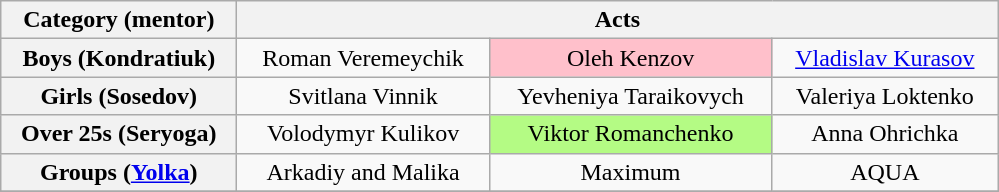<table class="wikitable" style="text-align:center">
<tr>
<th spope="col" width="150">Category (mentor)</th>
<th scope="col" colspan="3" width="500">Acts</th>
</tr>
<tr>
<th scope="row">Boys (Kondratiuk)</th>
<td>Roman Veremeychik</td>
<td style="background:pink;">Oleh Kenzov</td>
<td><a href='#'>Vladislav Kurasov</a></td>
</tr>
<tr>
<th scope="row">Girls (Sosedov)</th>
<td>Svitlana Vinnik</td>
<td>Yevheniya Taraikovych</td>
<td>Valeriya Loktenko</td>
</tr>
<tr>
<th scope="row">Over 25s (Seryoga)</th>
<td>Volodymyr Kulikov</td>
<td style="background:#B4FB84;">Viktor Romanchenko</td>
<td>Anna Ohrichka</td>
</tr>
<tr>
<th scope="row">Groups (<a href='#'>Yolka</a>)</th>
<td>Arkadiy and Malika</td>
<td>Maximum</td>
<td>AQUA</td>
</tr>
<tr>
</tr>
</table>
